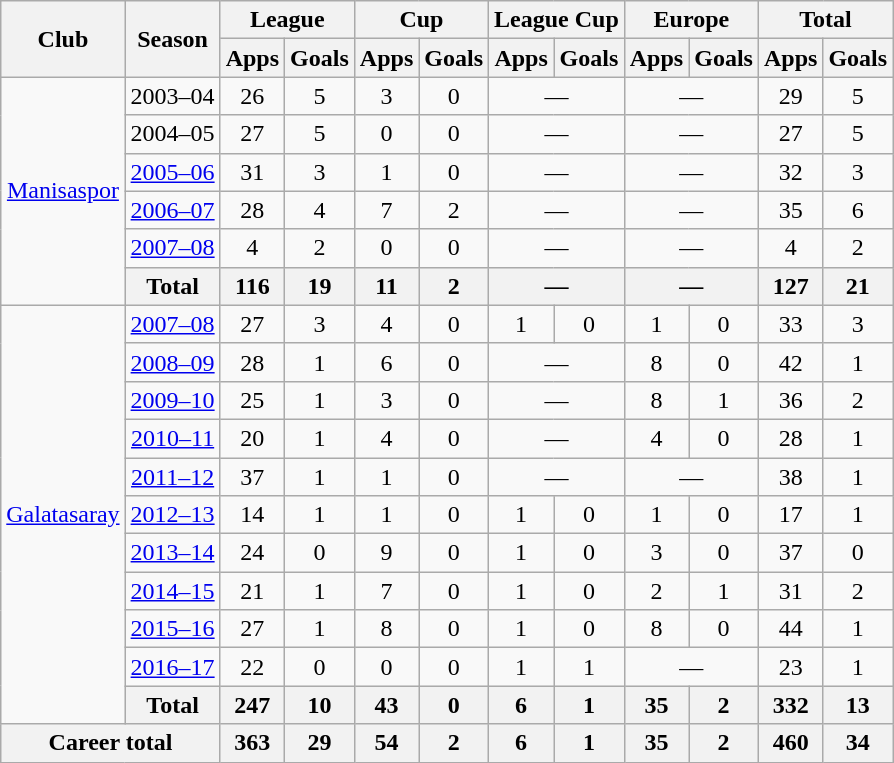<table class="wikitable" style="text-align: center;">
<tr>
<th rowspan="2">Club</th>
<th rowspan="2">Season</th>
<th colspan="2">League</th>
<th colspan="2">Cup</th>
<th colspan="2">League Cup</th>
<th colspan="2">Europe</th>
<th colspan="2">Total</th>
</tr>
<tr>
<th>Apps</th>
<th>Goals</th>
<th>Apps</th>
<th>Goals</th>
<th>Apps</th>
<th>Goals</th>
<th>Apps</th>
<th>Goals</th>
<th>Apps</th>
<th>Goals</th>
</tr>
<tr>
<td rowspan="6" valign="center"><a href='#'>Manisaspor</a></td>
<td>2003–04</td>
<td>26</td>
<td>5</td>
<td>3</td>
<td>0</td>
<td colspan="2">—</td>
<td colspan="2">—</td>
<td>29</td>
<td>5</td>
</tr>
<tr>
<td>2004–05</td>
<td>27</td>
<td>5</td>
<td>0</td>
<td>0</td>
<td colspan="2">—</td>
<td colspan="2">—</td>
<td>27</td>
<td>5</td>
</tr>
<tr>
<td><a href='#'>2005–06</a></td>
<td>31</td>
<td>3</td>
<td>1</td>
<td>0</td>
<td colspan="2">—</td>
<td colspan="2">—</td>
<td>32</td>
<td>3</td>
</tr>
<tr>
<td><a href='#'>2006–07</a></td>
<td>28</td>
<td>4</td>
<td>7</td>
<td>2</td>
<td colspan="2">—</td>
<td colspan="2">—</td>
<td>35</td>
<td>6</td>
</tr>
<tr>
<td><a href='#'>2007–08</a></td>
<td>4</td>
<td>2</td>
<td>0</td>
<td>0</td>
<td colspan="2">—</td>
<td colspan="2">—</td>
<td>4</td>
<td>2</td>
</tr>
<tr>
<th>Total</th>
<th>116</th>
<th>19</th>
<th>11</th>
<th>2</th>
<th colspan="2">—</th>
<th colspan="2">—</th>
<th>127</th>
<th>21</th>
</tr>
<tr>
<td rowspan="11" valign="center"><a href='#'>Galatasaray</a></td>
<td><a href='#'>2007–08</a></td>
<td>27</td>
<td>3</td>
<td>4</td>
<td>0</td>
<td>1</td>
<td>0</td>
<td>1</td>
<td>0</td>
<td>33</td>
<td>3</td>
</tr>
<tr>
<td><a href='#'>2008–09</a></td>
<td>28</td>
<td>1</td>
<td>6</td>
<td>0</td>
<td colspan="2">—</td>
<td>8</td>
<td>0</td>
<td>42</td>
<td>1</td>
</tr>
<tr>
<td><a href='#'>2009–10</a></td>
<td>25</td>
<td>1</td>
<td>3</td>
<td>0</td>
<td colspan="2">—</td>
<td>8</td>
<td>1</td>
<td>36</td>
<td>2</td>
</tr>
<tr>
<td><a href='#'>2010–11</a></td>
<td>20</td>
<td>1</td>
<td>4</td>
<td>0</td>
<td colspan="2">—</td>
<td>4</td>
<td>0</td>
<td>28</td>
<td>1</td>
</tr>
<tr>
<td><a href='#'>2011–12</a></td>
<td>37</td>
<td>1</td>
<td>1</td>
<td>0</td>
<td colspan="2">—</td>
<td colspan="2">—</td>
<td>38</td>
<td>1</td>
</tr>
<tr>
<td><a href='#'>2012–13</a></td>
<td>14</td>
<td>1</td>
<td>1</td>
<td>0</td>
<td>1</td>
<td>0</td>
<td>1</td>
<td>0</td>
<td>17</td>
<td>1</td>
</tr>
<tr>
<td><a href='#'>2013–14</a></td>
<td>24</td>
<td>0</td>
<td>9</td>
<td>0</td>
<td>1</td>
<td>0</td>
<td>3</td>
<td>0</td>
<td>37</td>
<td>0</td>
</tr>
<tr>
<td><a href='#'>2014–15</a></td>
<td>21</td>
<td>1</td>
<td>7</td>
<td>0</td>
<td>1</td>
<td>0</td>
<td>2</td>
<td>1</td>
<td>31</td>
<td>2</td>
</tr>
<tr>
<td><a href='#'>2015–16</a></td>
<td>27</td>
<td>1</td>
<td>8</td>
<td>0</td>
<td>1</td>
<td>0</td>
<td>8</td>
<td>0</td>
<td>44</td>
<td>1</td>
</tr>
<tr>
<td><a href='#'>2016–17</a></td>
<td>22</td>
<td>0</td>
<td>0</td>
<td>0</td>
<td>1</td>
<td>1</td>
<td colspan="2">—</td>
<td>23</td>
<td>1</td>
</tr>
<tr>
<th>Total</th>
<th>247</th>
<th>10</th>
<th>43</th>
<th>0</th>
<th>6</th>
<th>1</th>
<th>35</th>
<th>2</th>
<th>332</th>
<th>13</th>
</tr>
<tr>
<th colspan="2">Career total</th>
<th>363</th>
<th>29</th>
<th>54</th>
<th>2</th>
<th>6</th>
<th>1</th>
<th>35</th>
<th>2</th>
<th>460</th>
<th>34</th>
</tr>
</table>
